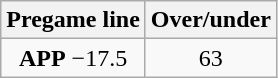<table class="wikitable">
<tr align="center">
<th style=>Pregame line</th>
<th style=>Over/under</th>
</tr>
<tr align="center">
<td><strong>APP</strong> −17.5</td>
<td>63</td>
</tr>
</table>
